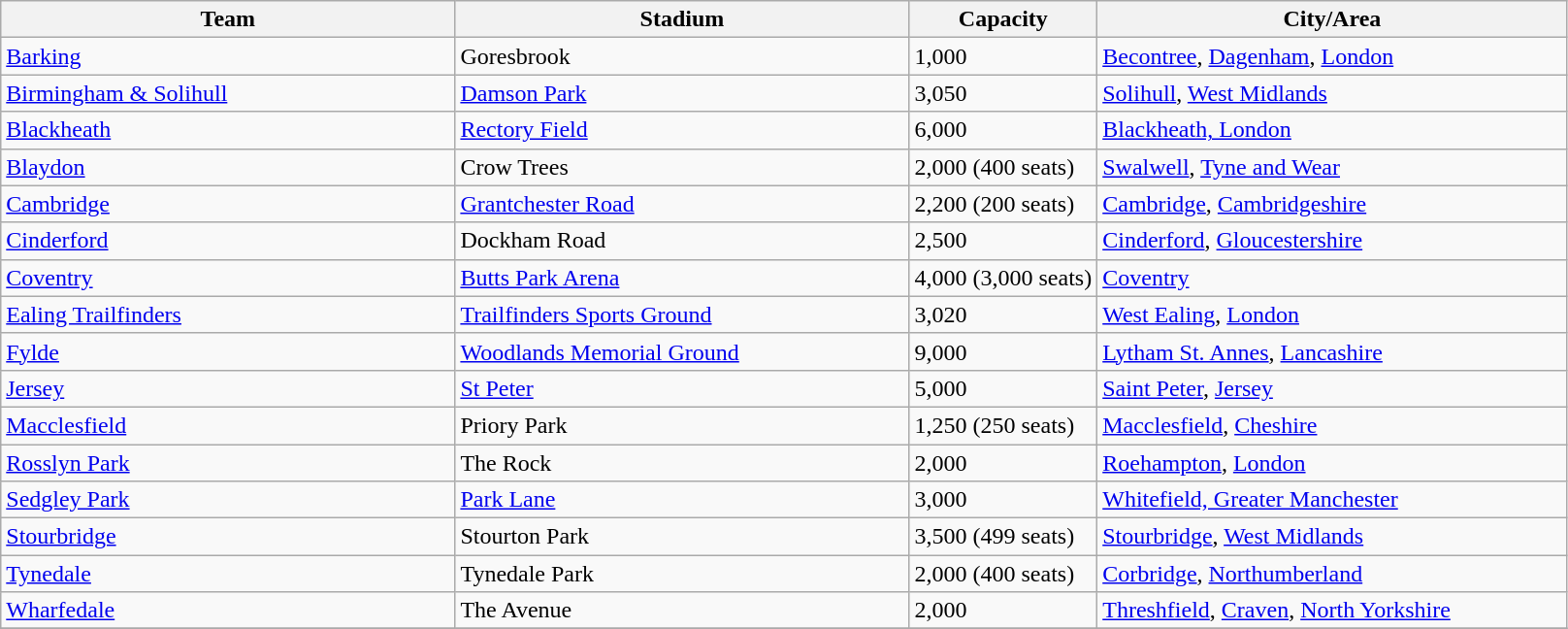<table class="wikitable sortable">
<tr>
<th width=29%>Team</th>
<th width=29%>Stadium</th>
<th width=12%>Capacity</th>
<th width=30%>City/Area</th>
</tr>
<tr>
<td><a href='#'>Barking</a></td>
<td>Goresbrook</td>
<td>1,000</td>
<td><a href='#'>Becontree</a>, <a href='#'>Dagenham</a>, <a href='#'>London</a></td>
</tr>
<tr>
<td><a href='#'>Birmingham & Solihull</a></td>
<td><a href='#'>Damson Park</a></td>
<td>3,050</td>
<td><a href='#'>Solihull</a>, <a href='#'>West Midlands</a></td>
</tr>
<tr>
<td><a href='#'>Blackheath</a></td>
<td><a href='#'>Rectory Field</a></td>
<td>6,000</td>
<td><a href='#'>Blackheath, London</a></td>
</tr>
<tr>
<td><a href='#'>Blaydon</a></td>
<td>Crow Trees</td>
<td>2,000 (400 seats)</td>
<td><a href='#'>Swalwell</a>, <a href='#'>Tyne and Wear</a></td>
</tr>
<tr>
<td><a href='#'>Cambridge</a></td>
<td><a href='#'>Grantchester Road</a></td>
<td>2,200 (200 seats)</td>
<td><a href='#'>Cambridge</a>, <a href='#'>Cambridgeshire</a></td>
</tr>
<tr>
<td><a href='#'>Cinderford</a></td>
<td>Dockham Road</td>
<td>2,500</td>
<td><a href='#'>Cinderford</a>, <a href='#'>Gloucestershire</a></td>
</tr>
<tr>
<td><a href='#'>Coventry</a></td>
<td><a href='#'>Butts Park Arena</a></td>
<td>4,000 (3,000 seats)</td>
<td><a href='#'>Coventry</a></td>
</tr>
<tr>
<td><a href='#'>Ealing Trailfinders</a></td>
<td><a href='#'>Trailfinders Sports Ground</a></td>
<td>3,020</td>
<td><a href='#'>West Ealing</a>, <a href='#'>London</a></td>
</tr>
<tr>
<td><a href='#'>Fylde</a></td>
<td><a href='#'>Woodlands Memorial Ground</a></td>
<td>9,000</td>
<td><a href='#'>Lytham St. Annes</a>, <a href='#'>Lancashire</a></td>
</tr>
<tr>
<td><a href='#'>Jersey</a></td>
<td><a href='#'>St Peter</a></td>
<td>5,000</td>
<td><a href='#'>Saint Peter</a>, <a href='#'>Jersey</a></td>
</tr>
<tr>
<td><a href='#'>Macclesfield</a></td>
<td>Priory Park</td>
<td>1,250 (250 seats)</td>
<td><a href='#'>Macclesfield</a>, <a href='#'>Cheshire</a></td>
</tr>
<tr>
<td><a href='#'>Rosslyn Park</a></td>
<td>The Rock</td>
<td>2,000</td>
<td><a href='#'>Roehampton</a>, <a href='#'>London</a></td>
</tr>
<tr>
<td><a href='#'>Sedgley Park</a></td>
<td><a href='#'>Park Lane</a></td>
<td>3,000</td>
<td><a href='#'>Whitefield, Greater Manchester</a></td>
</tr>
<tr>
<td><a href='#'>Stourbridge</a></td>
<td>Stourton Park</td>
<td>3,500 (499 seats)</td>
<td><a href='#'>Stourbridge</a>, <a href='#'>West Midlands</a></td>
</tr>
<tr>
<td><a href='#'>Tynedale</a></td>
<td>Tynedale Park</td>
<td>2,000 (400 seats)</td>
<td><a href='#'>Corbridge</a>, <a href='#'>Northumberland</a></td>
</tr>
<tr>
<td><a href='#'>Wharfedale</a></td>
<td>The Avenue</td>
<td>2,000</td>
<td><a href='#'>Threshfield</a>, <a href='#'>Craven</a>, <a href='#'>North Yorkshire</a></td>
</tr>
<tr>
</tr>
</table>
